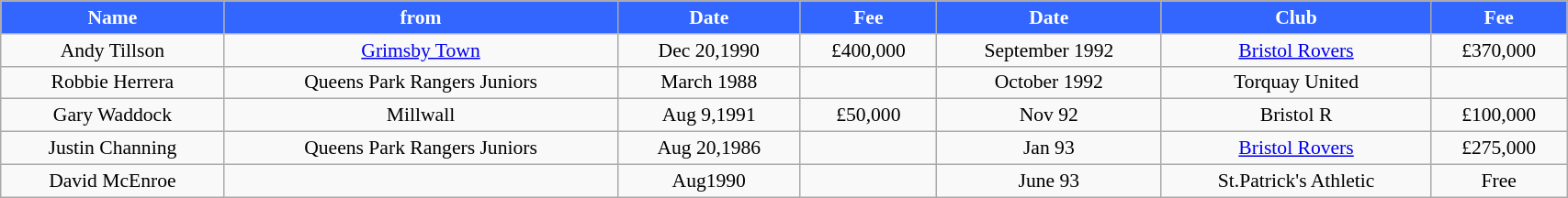<table class="wikitable" style="text-align:center; font-size:90%; width:90%;">
<tr>
<th style="background:#3366ff; color:#FFFFFF; text-align:center;"><strong>Name</strong></th>
<th style="background:#3366ff; color:#FFFFFF; text-align:center;">from</th>
<th style="background:#3366ff; color:#FFFFFF; text-align:center;">Date</th>
<th style="background:#3366ff; color:#FFFFFF; text-align:center;">Fee</th>
<th style="background:#3366ff; color:#FFFFFF; text-align:center;"><strong>Date</strong></th>
<th style="background:#3366ff; color:#FFFFFF; text-align:center;">Club</th>
<th style="background:#3366ff; color:#FFFFFF; text-align:center;"><strong>Fee</strong></th>
</tr>
<tr>
<td>Andy Tillson</td>
<td><a href='#'>Grimsby Town</a></td>
<td>Dec 20,1990</td>
<td>£400,000</td>
<td>September 1992</td>
<td><a href='#'>Bristol Rovers</a></td>
<td>£370,000</td>
</tr>
<tr>
<td>Robbie Herrera</td>
<td>Queens Park Rangers Juniors</td>
<td>March 1988</td>
<td></td>
<td>October 1992</td>
<td>Torquay United</td>
<td></td>
</tr>
<tr>
<td>Gary Waddock</td>
<td>Millwall</td>
<td>Aug 9,1991</td>
<td>£50,000</td>
<td>Nov 92</td>
<td>Bristol R</td>
<td>£100,000</td>
</tr>
<tr>
<td>Justin Channing</td>
<td>Queens Park Rangers Juniors</td>
<td>Aug 20,1986</td>
<td></td>
<td>Jan 93</td>
<td><a href='#'>Bristol Rovers</a></td>
<td>£275,000</td>
</tr>
<tr>
<td>David McEnroe</td>
<td></td>
<td>Aug1990</td>
<td></td>
<td>June 93</td>
<td>St.Patrick's Athletic</td>
<td>Free</td>
</tr>
</table>
